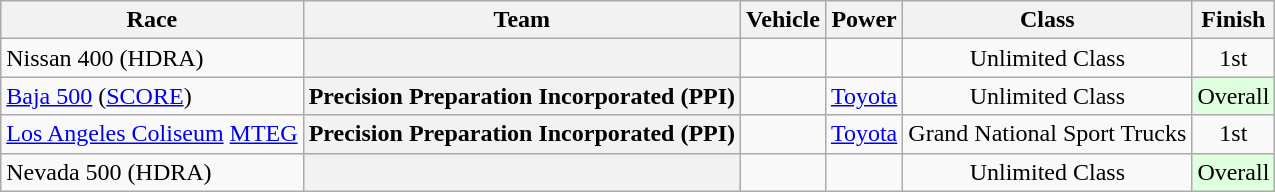<table class="wikitable">
<tr>
<th>Race</th>
<th>Team</th>
<th>Vehicle</th>
<th>Power</th>
<th>Class</th>
<th>Finish</th>
</tr>
<tr>
<td>Nissan 400 (HDRA)</td>
<th></th>
<td></td>
<td></td>
<td align=center>Unlimited Class</td>
<td align=center>1st</td>
</tr>
<tr>
<td><a href='#'>Baja 500</a> (<a href='#'>SCORE</a>)</td>
<th>Precision Preparation Incorporated (PPI)</th>
<td></td>
<td><a href='#'>Toyota</a></td>
<td align=center>Unlimited Class</td>
<td align=center style="background:#DFFFDF;">Overall</td>
</tr>
<tr>
<td><a href='#'>Los Angeles Coliseum</a> <a href='#'>MTEG</a></td>
<th>Precision Preparation Incorporated (PPI)</th>
<td></td>
<td><a href='#'>Toyota</a></td>
<td align=center>Grand National Sport Trucks</td>
<td align=center>1st</td>
</tr>
<tr>
<td>Nevada 500 (HDRA)</td>
<th></th>
<td></td>
<td></td>
<td align=center>Unlimited Class</td>
<td align=center style="background:#DFFFDF;">Overall</td>
</tr>
</table>
